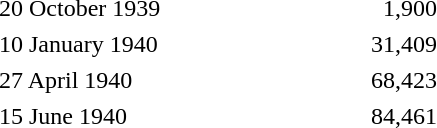<table cellpadding=2 style="background:transparent;" width="300">
<tr>
<td>20 October 1939</td>
<td align="right">1,900</td>
</tr>
<tr>
<td>10 January 1940</td>
<td align="right">31,409</td>
</tr>
<tr>
<td>27 April 1940</td>
<td align="right">68,423</td>
</tr>
<tr>
<td>15 June 1940</td>
<td align="right">84,461</td>
</tr>
</table>
